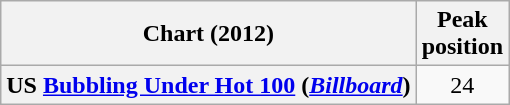<table class="wikitable plainrowheaders">
<tr>
<th scope="col">Chart (2012)</th>
<th scope="col">Peak<br>position</th>
</tr>
<tr>
<th scope="row">US <a href='#'>Bubbling Under Hot 100</a> (<em><a href='#'>Billboard</a></em>)</th>
<td align="center">24</td>
</tr>
</table>
